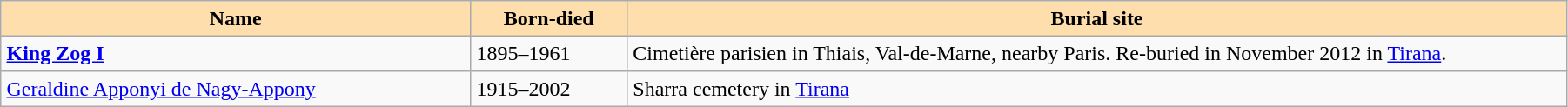<table width = "95%" border = 1 border="1" cellpadding="4" cellspacing="0" style="margin: 0.5em 1em 0.5em 0; background: #f9f9f9; border: 1px #aaa solid; border-collapse: collapse;">
<tr>
<th width="30%" bgcolor="#ffdead">Name</th>
<th width="10%" bgcolor="#ffdead">Born-died</th>
<th width="90%" bgcolor="#ffdead">Burial site</th>
</tr>
<tr>
<td><strong><a href='#'>King Zog I</a></strong></td>
<td>1895–1961</td>
<td>Cimetière parisien in Thiais, Val-de-Marne, nearby Paris. Re-buried in November 2012 in <a href='#'>Tirana</a>.</td>
</tr>
<tr>
<td><a href='#'>Geraldine Apponyi de Nagy-Appony</a></td>
<td>1915–2002</td>
<td>Sharra cemetery in <a href='#'>Tirana</a></td>
</tr>
</table>
